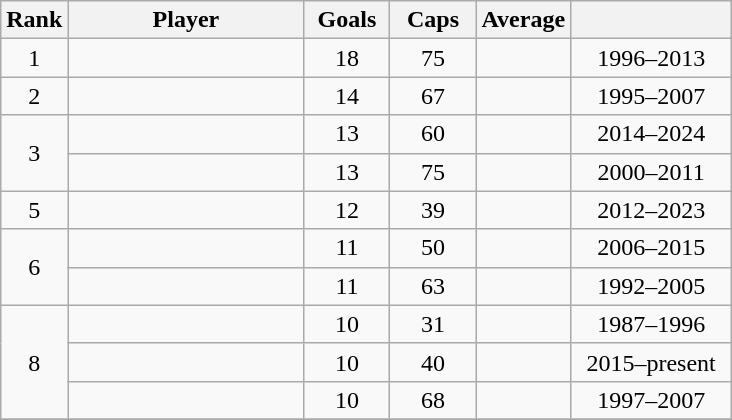<table class="wikitable sortable" style="text-align:center">
<tr>
<th style="width:25px">Rank</th>
<th style="width:150px">Player</th>
<th style="width:50px">Goals</th>
<th style="width:50px">Caps</th>
<th style="width:50px">Average</th>
<th style="width:100px"></th>
</tr>
<tr>
<td>1</td>
<td style="text-align:left"></td>
<td>18</td>
<td>75</td>
<td></td>
<td>1996–2013</td>
</tr>
<tr>
<td>2</td>
<td style="text-align:left"></td>
<td>14</td>
<td>67</td>
<td></td>
<td>1995–2007</td>
</tr>
<tr>
<td rowspan=2>3</td>
<td style="text-align:left"></td>
<td>13</td>
<td>60</td>
<td></td>
<td>2014–2024</td>
</tr>
<tr>
<td style="text-align:left"></td>
<td>13</td>
<td>75</td>
<td></td>
<td>2000–2011</td>
</tr>
<tr>
<td>5</td>
<td style="text-align:left"></td>
<td>12</td>
<td>39</td>
<td></td>
<td>2012–2023</td>
</tr>
<tr>
<td rowspan=2>6</td>
<td style="text-align:left"></td>
<td>11</td>
<td>50</td>
<td></td>
<td>2006–2015</td>
</tr>
<tr>
<td style="text-align:left"></td>
<td>11</td>
<td>63</td>
<td></td>
<td>1992–2005</td>
</tr>
<tr>
<td rowspan=3>8</td>
<td style="text-align:left"></td>
<td>10</td>
<td>31</td>
<td></td>
<td>1987–1996</td>
</tr>
<tr>
<td style="text-align:left"><strong></strong></td>
<td>10</td>
<td>40</td>
<td></td>
<td>2015–present</td>
</tr>
<tr>
<td style="text-align:left"></td>
<td>10</td>
<td>68</td>
<td></td>
<td>1997–2007</td>
</tr>
<tr>
</tr>
</table>
